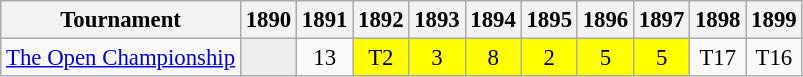<table class="wikitable" style="font-size:95%;text-align:center;">
<tr>
<th>Tournament</th>
<th>1890</th>
<th>1891</th>
<th>1892</th>
<th>1893</th>
<th>1894</th>
<th>1895</th>
<th>1896</th>
<th>1897</th>
<th>1898</th>
<th>1899</th>
</tr>
<tr>
<td align=left><a href='#'>The Open Championship</a></td>
<td style="background:#eeeeee;"></td>
<td>13</td>
<td style="background:yellow;">T2</td>
<td style="background:yellow;">3</td>
<td style="background:yellow;">8</td>
<td style="background:yellow;">2</td>
<td style="background:yellow;">5</td>
<td style="background:yellow;">5</td>
<td>T17</td>
<td>T16</td>
</tr>
</table>
